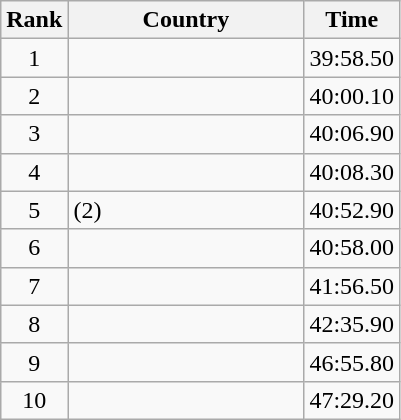<table class="wikitable" style="text-align:center">
<tr>
<th>Rank</th>
<th width=150>Country</th>
<th width=5em>Time</th>
</tr>
<tr>
<td>1</td>
<td align=left></td>
<td>39:58.50</td>
</tr>
<tr>
<td>2</td>
<td align=left></td>
<td>40:00.10</td>
</tr>
<tr>
<td>3</td>
<td align=left></td>
<td>40:06.90</td>
</tr>
<tr>
<td>4</td>
<td align=left></td>
<td>40:08.30</td>
</tr>
<tr>
<td>5</td>
<td align=left> (2)</td>
<td>40:52.90</td>
</tr>
<tr>
<td>6</td>
<td align=left></td>
<td>40:58.00</td>
</tr>
<tr>
<td>7</td>
<td align=left></td>
<td>41:56.50</td>
</tr>
<tr>
<td>8</td>
<td align=left></td>
<td>42:35.90</td>
</tr>
<tr>
<td>9</td>
<td align=left></td>
<td>46:55.80</td>
</tr>
<tr>
<td>10</td>
<td align=left></td>
<td>47:29.20</td>
</tr>
</table>
